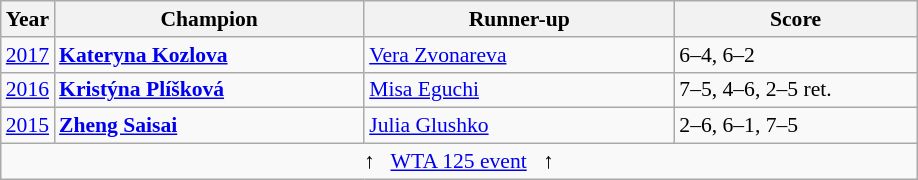<table class="wikitable" style="font-size:90%">
<tr>
<th>Year</th>
<th width="200">Champion</th>
<th width="200">Runner-up</th>
<th width="155">Score</th>
</tr>
<tr>
<td><a href='#'>2017</a></td>
<td> <strong><a href='#'>Kateryna Kozlova</a></strong></td>
<td> <a href='#'>Vera Zvonareva</a></td>
<td>6–4, 6–2</td>
</tr>
<tr>
<td><a href='#'>2016</a></td>
<td> <strong><a href='#'>Kristýna Plíšková</a></strong></td>
<td> <a href='#'>Misa Eguchi</a></td>
<td>7–5, 4–6, 2–5 ret.</td>
</tr>
<tr>
<td><a href='#'>2015</a></td>
<td> <strong><a href='#'>Zheng Saisai</a></strong></td>
<td> <a href='#'>Julia Glushko</a></td>
<td>2–6, 6–1, 7–5</td>
</tr>
<tr>
<td colspan="4" align="center">↑   <a href='#'>WTA 125 event</a>   ↑</td>
</tr>
</table>
